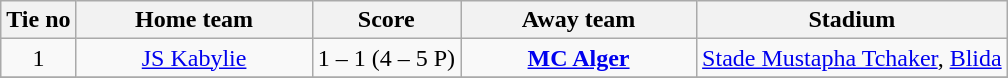<table class="wikitable" style="text-align:center">
<tr>
<th>Tie no</th>
<th style="width:150px;">Home team</th>
<th>Score</th>
<th style="width:150px;">Away team</th>
<th>Stadium</th>
</tr>
<tr>
<td>1</td>
<td><a href='#'>JS Kabylie</a></td>
<td>1 – 1 (4 – 5 P)</td>
<td><strong><a href='#'>MC Alger</a></strong></td>
<td><a href='#'>Stade Mustapha Tchaker</a>, <a href='#'>Blida</a></td>
</tr>
<tr>
</tr>
</table>
